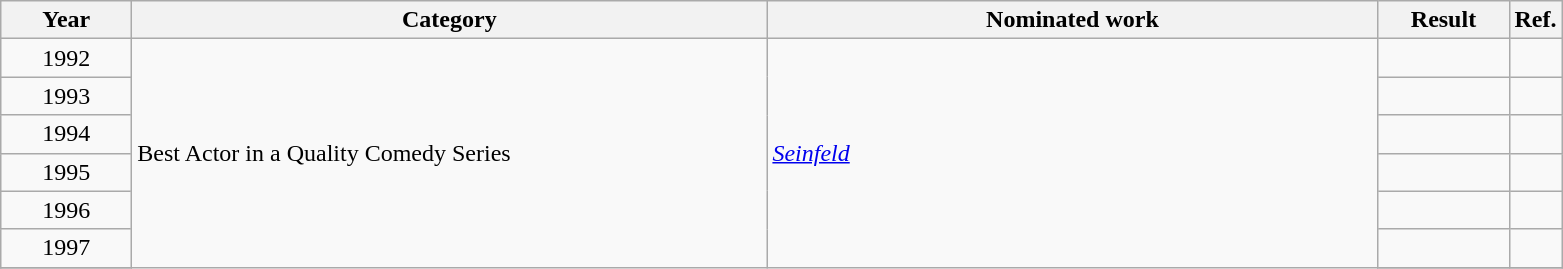<table class=wikitable>
<tr>
<th scope="col" style="width:5em;">Year</th>
<th scope="col" style="width:26em;">Category</th>
<th scope="col" style="width:25em;">Nominated work</th>
<th scope="col" style="width:5em;">Result</th>
<th>Ref.</th>
</tr>
<tr>
<td style="text-align:center;">1992</td>
<td rowspan=7>Best Actor in a Quality Comedy Series</td>
<td rowspan=7><em><a href='#'>Seinfeld</a></em></td>
<td></td>
<td></td>
</tr>
<tr>
<td style="text-align:center;">1993</td>
<td></td>
<td></td>
</tr>
<tr>
<td style="text-align:center;">1994</td>
<td></td>
<td></td>
</tr>
<tr>
<td style="text-align:center;">1995</td>
<td></td>
<td></td>
</tr>
<tr>
<td style="text-align:center;">1996</td>
<td></td>
<td></td>
</tr>
<tr>
<td style="text-align:center;">1997</td>
<td></td>
<td></td>
</tr>
<tr>
</tr>
</table>
